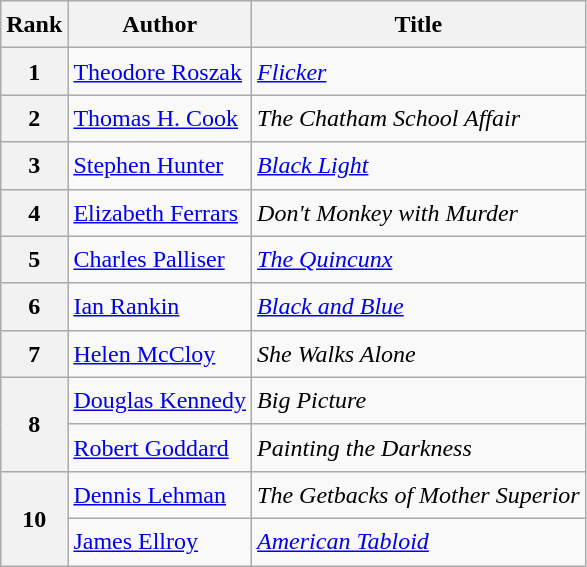<table class="wikitable sortable" style="font-size:1.00em; line-height:1.5em;">
<tr>
<th>Rank</th>
<th>Author</th>
<th>Title</th>
</tr>
<tr>
<th>1</th>
<td><a href='#'>Theodore Roszak</a></td>
<td><em><a href='#'>Flicker</a></em></td>
</tr>
<tr>
<th>2</th>
<td><a href='#'>Thomas H. Cook</a></td>
<td><em>The Chatham School Affair</em></td>
</tr>
<tr>
<th>3</th>
<td><a href='#'>Stephen Hunter</a></td>
<td><em><a href='#'>Black Light</a></em></td>
</tr>
<tr>
<th>4</th>
<td><a href='#'>Elizabeth Ferrars</a></td>
<td><em>Don't Monkey with Murder</em></td>
</tr>
<tr>
<th>5</th>
<td><a href='#'>Charles Palliser</a></td>
<td><em><a href='#'>The Quincunx</a></em></td>
</tr>
<tr>
<th>6</th>
<td><a href='#'>Ian Rankin</a></td>
<td><em><a href='#'>Black and Blue</a></em></td>
</tr>
<tr>
<th>7</th>
<td><a href='#'>Helen McCloy</a></td>
<td><em>She Walks Alone</em></td>
</tr>
<tr>
<th rowspan="2">8</th>
<td><a href='#'>Douglas Kennedy</a></td>
<td><em>Big Picture</em></td>
</tr>
<tr>
<td><a href='#'>Robert Goddard</a></td>
<td><em>Painting the Darkness</em></td>
</tr>
<tr>
<th rowspan="2">10</th>
<td><a href='#'>Dennis Lehman</a></td>
<td><em>The Getbacks of Mother Superior</em></td>
</tr>
<tr>
<td><a href='#'>James Ellroy</a></td>
<td><em><a href='#'>American Tabloid</a></em></td>
</tr>
</table>
